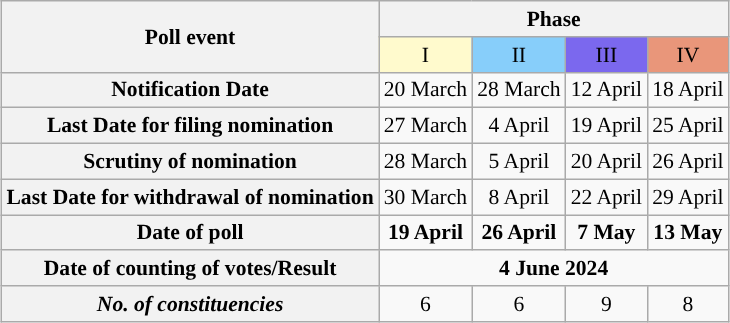<table class="wikitable" style="text-align:center;margin:auto;font-size:90%;">
<tr>
<th rowspan=2>Poll event</th>
<th colspan="4">Phase</th>
</tr>
<tr>
<td bgcolor=#FFFACD>I</td>
<td bgcolor=#87CEFA>II</td>
<td bgcolor=#7B68EE>III</td>
<td bgcolor=#E9967A>IV</td>
</tr>
<tr>
<th>Notification Date</th>
<td>20 March</td>
<td>28 March</td>
<td>12 April</td>
<td>18 April</td>
</tr>
<tr>
<th>Last Date for filing nomination</th>
<td>27 March</td>
<td>4 April</td>
<td>19 April</td>
<td>25 April</td>
</tr>
<tr>
<th>Scrutiny of nomination</th>
<td>28 March</td>
<td>5 April</td>
<td>20 April</td>
<td>26 April</td>
</tr>
<tr>
<th>Last Date for withdrawal of nomination</th>
<td>30 March</td>
<td>8 April</td>
<td>22 April</td>
<td>29 April</td>
</tr>
<tr>
<th>Date of poll</th>
<td><strong>19 April</strong></td>
<td><strong>26 April</strong></td>
<td><strong>7 May</strong></td>
<td><strong>13 May</strong></td>
</tr>
<tr>
<th>Date of counting of votes/Result</th>
<td colspan="4"><strong>4 June 2024</strong></td>
</tr>
<tr>
<th><strong><em>No. of constituencies</em></strong></th>
<td>6</td>
<td>6</td>
<td>9</td>
<td>8</td>
</tr>
</table>
